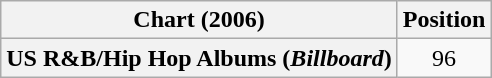<table class="wikitable plainrowheaders" style="text-align:center;">
<tr>
<th scope="col">Chart (2006)</th>
<th scope="col">Position</th>
</tr>
<tr>
<th scope="row">US R&B/Hip Hop Albums (<em>Billboard</em>)</th>
<td>96</td>
</tr>
</table>
